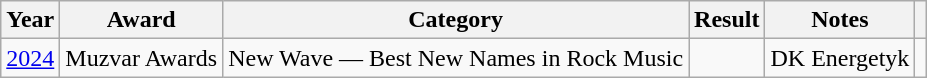<table class="wikitable">
<tr>
<th>Year</th>
<th>Award</th>
<th>Category</th>
<th>Result</th>
<th>Notes</th>
<th></th>
</tr>
<tr>
<td><a href='#'>2024</a></td>
<td>Muzvar Awards</td>
<td>New Wave — Best New Names in Rock Music</td>
<td></td>
<td>DK Energetyk</td>
<td></td>
</tr>
</table>
